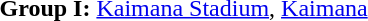<table>
<tr>
<td><strong>Group I:</strong> <a href='#'>Kaimana Stadium</a>, <a href='#'>Kaimana</a><br></td>
</tr>
</table>
